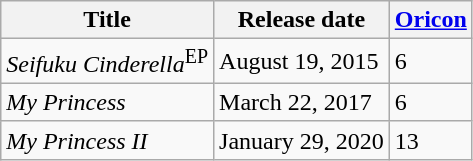<table class="wikitable">
<tr>
<th>Title</th>
<th>Release date</th>
<th><a href='#'>Oricon</a></th>
</tr>
<tr>
<td><em>Seifuku Cinderella</em><sup>EP</sup></td>
<td>August 19, 2015</td>
<td>6</td>
</tr>
<tr>
<td><em>My Princess</em></td>
<td>March 22, 2017</td>
<td>6</td>
</tr>
<tr>
<td><em>My Princess II</em></td>
<td>January 29, 2020</td>
<td>13</td>
</tr>
</table>
